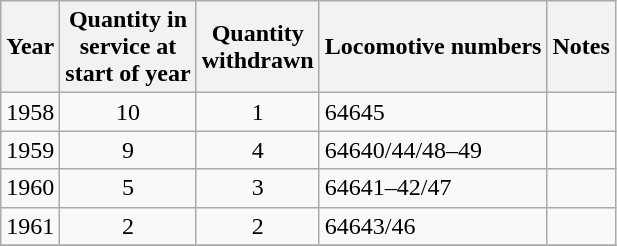<table class=wikitable style=text-align:center>
<tr>
<th>Year</th>
<th>Quantity in<br>service at<br>start of year</th>
<th>Quantity<br>withdrawn</th>
<th>Locomotive numbers</th>
<th>Notes</th>
</tr>
<tr>
<td>1958</td>
<td>10</td>
<td>1</td>
<td align=left>64645</td>
<td align=left></td>
</tr>
<tr>
<td>1959</td>
<td>9</td>
<td>4</td>
<td align=left>64640/44/48–49</td>
<td align=left></td>
</tr>
<tr>
<td>1960</td>
<td>5</td>
<td>3</td>
<td align=left>64641–42/47</td>
<td align=left></td>
</tr>
<tr>
<td>1961</td>
<td>2</td>
<td>2</td>
<td align=left>64643/46</td>
<td align=left></td>
</tr>
<tr>
</tr>
</table>
